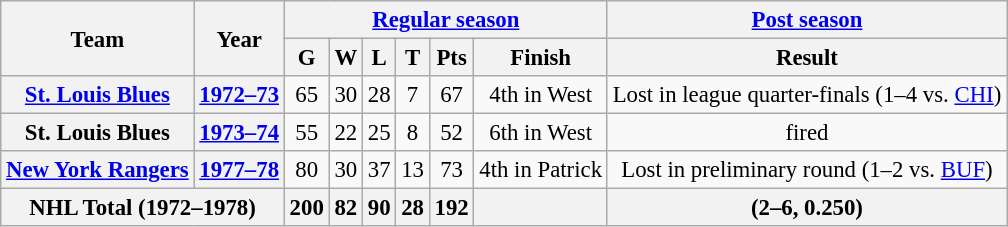<table class="wikitable" style="font-size: 95%; text-align:center;">
<tr>
<th rowspan="2">Team</th>
<th rowspan="2">Year</th>
<th colspan="6"><a href='#'>Regular season</a></th>
<th colspan="1"><a href='#'>Post season</a></th>
</tr>
<tr>
<th>G</th>
<th>W</th>
<th>L</th>
<th>T</th>
<th>Pts</th>
<th>Finish</th>
<th>Result</th>
</tr>
<tr>
<th><a href='#'>St. Louis Blues</a></th>
<th><a href='#'>1972–73</a></th>
<td>65</td>
<td>30</td>
<td>28</td>
<td>7</td>
<td>67</td>
<td>4th in West</td>
<td>Lost in league quarter-finals (1–4 vs. <a href='#'>CHI</a>)</td>
</tr>
<tr>
<th>St. Louis Blues</th>
<th><a href='#'>1973–74</a></th>
<td>55</td>
<td>22</td>
<td>25</td>
<td>8</td>
<td>52</td>
<td>6th in West</td>
<td>fired</td>
</tr>
<tr>
<th><a href='#'>New York Rangers</a></th>
<th><a href='#'>1977–78</a></th>
<td>80</td>
<td>30</td>
<td>37</td>
<td>13</td>
<td>73</td>
<td>4th in Patrick</td>
<td>Lost in preliminary round (1–2 vs. <a href='#'>BUF</a>)</td>
</tr>
<tr>
<th colspan="2">NHL Total (1972–1978)</th>
<th>200</th>
<th>82</th>
<th>90</th>
<th>28</th>
<th>192</th>
<th></th>
<th>(2–6, 0.250)</th>
</tr>
</table>
